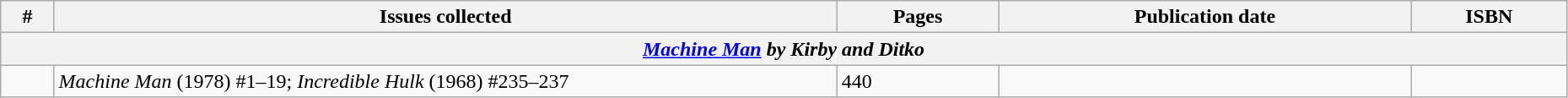<table class="wikitable sortable" width=98%>
<tr>
<th class="unsortable">#</th>
<th class="unsortable" width="50%">Issues collected</th>
<th>Pages</th>
<th>Publication date</th>
<th class="unsortable">ISBN</th>
</tr>
<tr>
<th colspan="5"><strong><em><a href='#'>Machine Man</a> by Kirby and Ditko</em></strong></th>
</tr>
<tr>
<td></td>
<td><em>Machine Man</em> (1978) #1–19; <em>Incredible Hulk</em> (1968) #235–237</td>
<td>440</td>
<td></td>
<td></td>
</tr>
</table>
